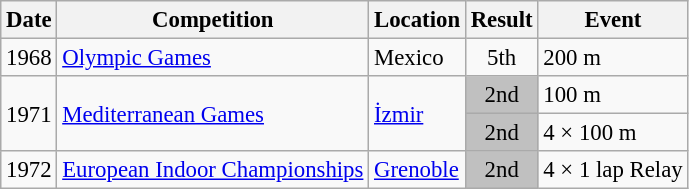<table class="wikitable" style="border-collapse: collapse; font-size: 95%; margin-bottom: 10px;">
<tr>
<th scope="col">Date</th>
<th scope="col">Competition</th>
<th scope="col">Location</th>
<th scope="col">Result</th>
<th scope="col">Event</th>
</tr>
<tr>
<td>1968</td>
<td><a href='#'>Olympic Games</a></td>
<td>Mexico</td>
<td align="center">5th</td>
<td>200 m</td>
</tr>
<tr>
<td rowspan="2">1971</td>
<td rowspan="2"><a href='#'>Mediterranean Games</a></td>
<td rowspan="2"><a href='#'>İzmir</a></td>
<td align="center" bgcolor="silver">2nd</td>
<td>100 m</td>
</tr>
<tr>
<td align="center" bgcolor="silver">2nd</td>
<td>4 × 100 m</td>
</tr>
<tr>
<td>1972</td>
<td><a href='#'>European Indoor Championships</a></td>
<td><a href='#'>Grenoble</a></td>
<td align="center" bgcolor="silver">2nd</td>
<td>4 × 1 lap Relay</td>
</tr>
</table>
